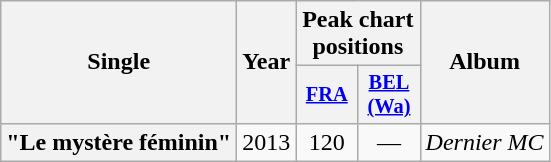<table class="wikitable plainrowheaders" style="text-align:center;" border="1">
<tr>
<th scope="col" rowspan="2">Single</th>
<th scope="col" rowspan="2">Year</th>
<th scope="col" colspan="2">Peak chart positions</th>
<th scope="col" rowspan="2">Album</th>
</tr>
<tr>
<th scope="col" style="width:35px;font-size:85%;"><a href='#'>FRA</a><br></th>
<th scope="col" style="width:35px;font-size:85%;"><a href='#'>BEL<br>(Wa)</a><br></th>
</tr>
<tr>
<th scope="row">"Le mystère féminin"<br></th>
<td>2013</td>
<td>120</td>
<td>—</td>
<td><em>Dernier MC</em></td>
</tr>
</table>
